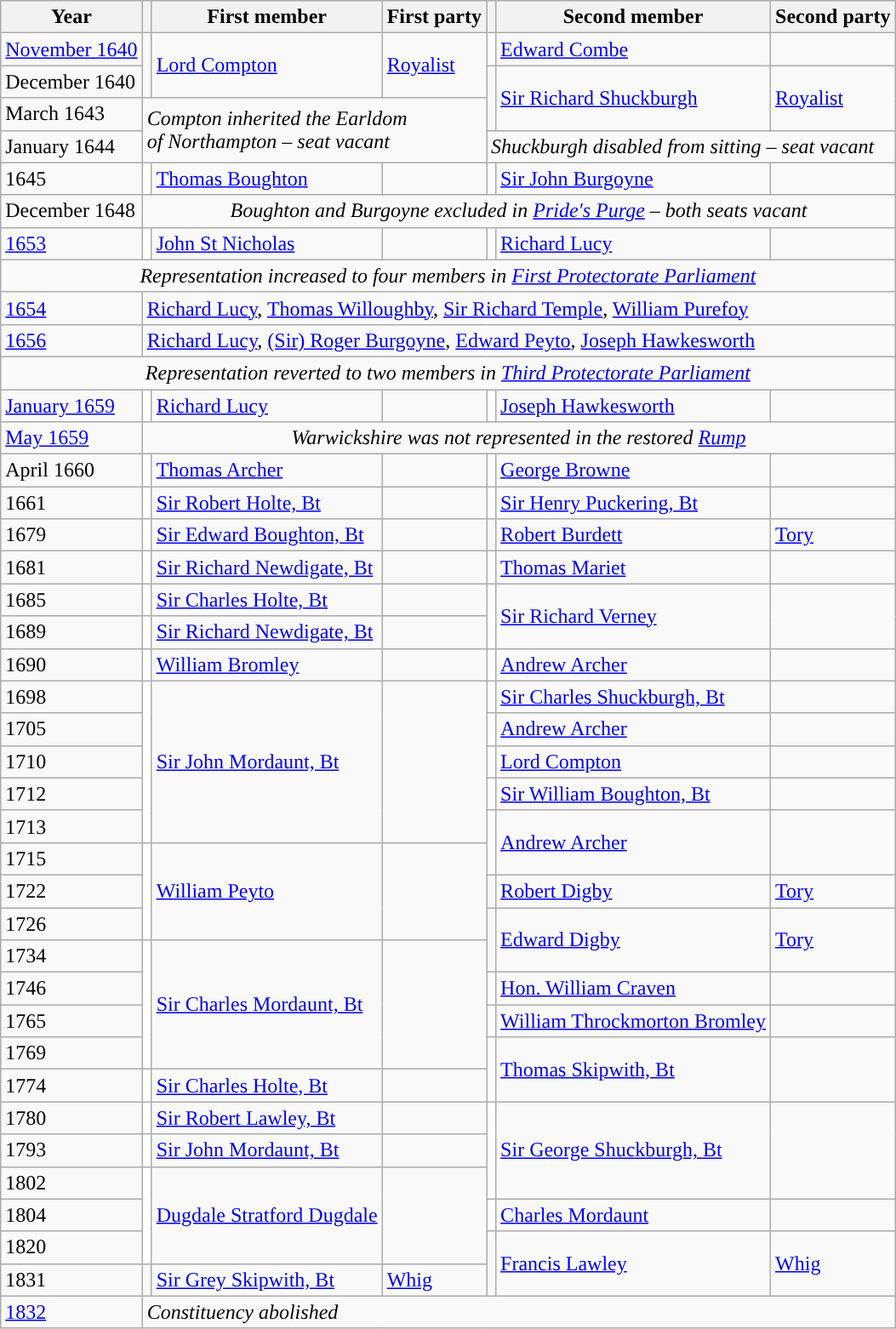<table class="wikitable">
<tr>
<th>Year</th>
<th></th>
<th>First member</th>
<th>First party</th>
<th></th>
<th>Second member</th>
<th>Second party</th>
</tr>
<tr>
<td><a href='#'>November 1640</a></td>
<td rowspan="2" style="color:inherit;background-color: "></td>
<td rowspan="2"><a href='#'>Lord Compton</a></td>
<td rowspan="2"><a href='#'>Royalist</a></td>
<td style="color:inherit;background-color: white"></td>
<td><a href='#'>Edward Combe</a></td>
<td></td>
</tr>
<tr>
<td>December 1640</td>
<td rowspan="2" style="color:inherit;background-color: "></td>
<td rowspan="2"><a href='#'>Sir Richard Shuckburgh</a></td>
<td rowspan="2"><a href='#'>Royalist</a></td>
</tr>
<tr>
<td>March 1643</td>
<td rowspan="2" colspan="3"><em>Compton inherited the Earldom<br>of Northampton – seat vacant</em></td>
</tr>
<tr>
<td>January 1644</td>
<td colspan="3"><em>Shuckburgh disabled from sitting – seat vacant</em></td>
</tr>
<tr>
<td>1645</td>
<td style="color:inherit;background-color: white"></td>
<td><a href='#'>Thomas Boughton</a></td>
<td></td>
<td style="color:inherit;background-color: white"></td>
<td><a href='#'>Sir John Burgoyne</a></td>
<td></td>
</tr>
<tr>
<td>December 1648</td>
<td colspan="6" align=center><em>Boughton and Burgoyne excluded in <a href='#'>Pride's Purge</a> – both seats vacant</em></td>
</tr>
<tr>
<td><a href='#'>1653</a></td>
<td style="color:inherit;background-color: white"></td>
<td><a href='#'>John St Nicholas</a></td>
<td></td>
<td style="color:inherit;background-color: white"></td>
<td><a href='#'>Richard Lucy</a></td>
<td></td>
</tr>
<tr>
<td colspan="7" align=center><em>Representation increased to four members in <a href='#'>First Protectorate Parliament</a></em></td>
</tr>
<tr>
<td><a href='#'>1654</a></td>
<td colspan="6"><a href='#'>Richard Lucy</a>, <a href='#'>Thomas Willoughby</a>, <a href='#'>Sir Richard Temple</a>, <a href='#'>William Purefoy</a></td>
</tr>
<tr>
<td><a href='#'>1656</a></td>
<td colspan="6"><a href='#'>Richard Lucy</a>, <a href='#'>(Sir) Roger Burgoyne</a>, <a href='#'>Edward Peyto</a>, <a href='#'>Joseph Hawkesworth</a></td>
</tr>
<tr>
<td colspan="7" align=center><em>Representation reverted to two members in <a href='#'>Third Protectorate Parliament</a></em></td>
</tr>
<tr>
<td><a href='#'>January 1659</a></td>
<td style="color:inherit;background-color: white"></td>
<td><a href='#'>Richard Lucy</a></td>
<td></td>
<td style="color:inherit;background-color: white"></td>
<td><a href='#'>Joseph Hawkesworth</a></td>
<td></td>
</tr>
<tr>
<td><a href='#'>May 1659</a></td>
<td colspan="6" align=center><em>Warwickshire was not represented in the restored <a href='#'>Rump</a></em></td>
</tr>
<tr>
<td>April 1660</td>
<td style="color:inherit;background-color: white"></td>
<td><a href='#'>Thomas Archer</a></td>
<td></td>
<td style="color:inherit;background-color: white"></td>
<td><a href='#'>George Browne</a></td>
<td></td>
</tr>
<tr>
<td>1661</td>
<td style="color:inherit;background-color: white"></td>
<td><a href='#'>Sir Robert Holte, Bt</a></td>
<td></td>
<td style="color:inherit;background-color: white"></td>
<td><a href='#'>Sir Henry Puckering, Bt</a></td>
<td></td>
</tr>
<tr>
<td>1679</td>
<td style="color:inherit;background-color: white"></td>
<td><a href='#'>Sir Edward Boughton, Bt</a></td>
<td></td>
<td style="color:inherit;background-color: "></td>
<td><a href='#'>Robert Burdett</a></td>
<td><a href='#'>Tory</a></td>
</tr>
<tr>
<td>1681</td>
<td style="color:inherit;background-color: white"></td>
<td><a href='#'>Sir Richard Newdigate, Bt</a></td>
<td></td>
<td style="color:inherit;background-color: white"></td>
<td><a href='#'>Thomas Mariet</a></td>
<td></td>
</tr>
<tr>
<td>1685</td>
<td style="color:inherit;background-color: white"></td>
<td><a href='#'>Sir Charles Holte, Bt</a></td>
<td></td>
<td rowspan="2" style="color:inherit;background-color: white"></td>
<td rowspan="2"><a href='#'>Sir Richard Verney</a></td>
<td rowspan="2"></td>
</tr>
<tr>
<td>1689</td>
<td style="color:inherit;background-color: white"></td>
<td><a href='#'>Sir Richard Newdigate, Bt</a></td>
<td></td>
</tr>
<tr>
<td>1690</td>
<td style="color:inherit;background-color: white"></td>
<td><a href='#'>William Bromley</a></td>
<td></td>
<td style="color:inherit;background-color: white"></td>
<td><a href='#'>Andrew Archer</a></td>
<td></td>
</tr>
<tr>
<td>1698</td>
<td rowspan="5" style="color:inherit;background-color: white"></td>
<td rowspan="5"><a href='#'>Sir John Mordaunt, Bt</a></td>
<td rowspan="5"></td>
<td style="color:inherit;background-color: white"></td>
<td><a href='#'>Sir Charles Shuckburgh, Bt</a></td>
<td></td>
</tr>
<tr>
<td>1705</td>
<td style="color:inherit;background-color: white"></td>
<td><a href='#'>Andrew Archer</a></td>
<td></td>
</tr>
<tr>
<td>1710</td>
<td style="color:inherit;background-color: white"></td>
<td><a href='#'>Lord Compton</a></td>
<td></td>
</tr>
<tr>
<td>1712</td>
<td style="color:inherit;background-color: white"></td>
<td><a href='#'>Sir William Boughton, Bt</a></td>
<td></td>
</tr>
<tr>
<td>1713</td>
<td rowspan="2" style="color:inherit;background-color: white"></td>
<td rowspan="2"><a href='#'>Andrew Archer</a></td>
<td rowspan="2"></td>
</tr>
<tr>
<td>1715</td>
<td rowspan="3" style="color:inherit;background-color: white"></td>
<td rowspan="3"><a href='#'>William Peyto</a></td>
<td rowspan="3"></td>
</tr>
<tr>
<td>1722</td>
<td style="color:inherit;background-color: "></td>
<td><a href='#'>Robert Digby</a></td>
<td><a href='#'>Tory</a></td>
</tr>
<tr>
<td>1726</td>
<td rowspan="2" style="color:inherit;background-color: "></td>
<td rowspan="2"><a href='#'>Edward Digby</a></td>
<td rowspan="2"><a href='#'>Tory</a></td>
</tr>
<tr>
<td>1734</td>
<td rowspan="4" style="color:inherit;background-color: white"></td>
<td rowspan="4"><a href='#'>Sir Charles Mordaunt, Bt</a></td>
<td rowspan="4"></td>
</tr>
<tr>
<td>1746</td>
<td style="color:inherit;background-color: white"></td>
<td><a href='#'>Hon. William Craven</a></td>
<td></td>
</tr>
<tr>
<td>1765</td>
<td style="color:inherit;background-color: white"></td>
<td><a href='#'>William Throckmorton Bromley</a></td>
<td></td>
</tr>
<tr>
<td>1769</td>
<td rowspan="2" style="color:inherit;background-color: white"></td>
<td rowspan="2"><a href='#'>Thomas Skipwith, Bt</a></td>
<td rowspan="2"></td>
</tr>
<tr>
<td>1774</td>
<td style="color:inherit;background-color: white"></td>
<td><a href='#'>Sir Charles Holte, Bt</a></td>
<td></td>
</tr>
<tr>
<td>1780</td>
<td style="color:inherit;background-color: white"></td>
<td><a href='#'>Sir Robert Lawley, Bt</a></td>
<td></td>
<td rowspan="3" style="color:inherit;background-color: white"></td>
<td rowspan="3"><a href='#'>Sir George Shuckburgh, Bt</a></td>
<td rowspan="3"></td>
</tr>
<tr>
<td>1793</td>
<td style="color:inherit;background-color: white"></td>
<td><a href='#'>Sir John Mordaunt, Bt</a></td>
<td></td>
</tr>
<tr>
<td>1802</td>
<td rowspan="3" style="color:inherit;background-color: white"></td>
<td rowspan="3"><a href='#'>Dugdale Stratford Dugdale</a></td>
<td rowspan="3"></td>
</tr>
<tr>
<td>1804</td>
<td style="color:inherit;background-color: white"></td>
<td><a href='#'>Charles Mordaunt</a></td>
<td></td>
</tr>
<tr>
<td>1820</td>
<td rowspan="2" style="color:inherit;background-color: "></td>
<td rowspan="2"><a href='#'>Francis Lawley</a></td>
<td rowspan="2"><a href='#'>Whig</a></td>
</tr>
<tr>
<td>1831</td>
<td style="color:inherit;background-color: "></td>
<td><a href='#'>Sir Grey Skipwith, Bt</a></td>
<td><a href='#'>Whig</a></td>
</tr>
<tr>
<td><a href='#'>1832</a></td>
<td colspan="6"><em>Constituency abolished</em></td>
</tr>
</table>
